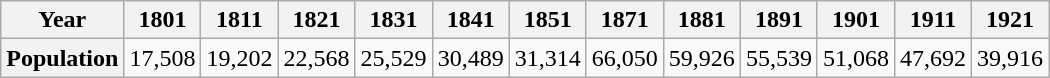<table class="wikitable">
<tr>
<th>Year</th>
<th>1801</th>
<th>1811</th>
<th>1821</th>
<th>1831</th>
<th>1841</th>
<th>1851</th>
<th>1871</th>
<th>1881</th>
<th>1891</th>
<th>1901</th>
<th>1911</th>
<th>1921</th>
</tr>
<tr>
<th>Population</th>
<td>17,508</td>
<td>19,202</td>
<td>22,568</td>
<td>25,529</td>
<td>30,489</td>
<td>31,314</td>
<td>66,050</td>
<td>59,926</td>
<td>55,539</td>
<td>51,068</td>
<td>47,692</td>
<td>39,916</td>
</tr>
</table>
